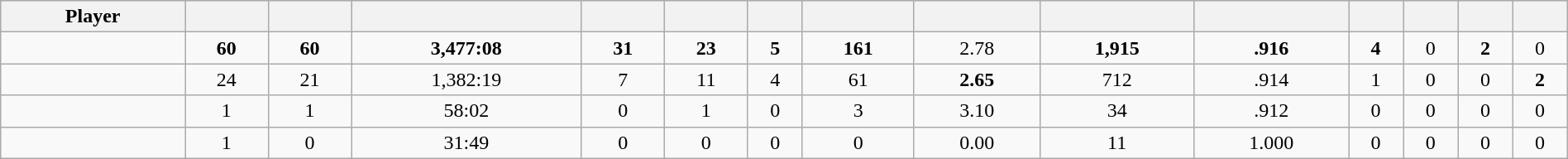<table class="wikitable sortable" style="width:100%; text-align:center;">
<tr style="text-align:center; background:#ddd;">
<th>Player</th>
<th></th>
<th></th>
<th></th>
<th></th>
<th></th>
<th></th>
<th></th>
<th></th>
<th></th>
<th></th>
<th></th>
<th></th>
<th></th>
<th></th>
</tr>
<tr>
<td style="text-align:left;"></td>
<td><strong>60</strong></td>
<td><strong>60</strong></td>
<td><strong>3,477:08</strong></td>
<td><strong>31</strong></td>
<td><strong>23</strong></td>
<td><strong>5</strong></td>
<td><strong>161</strong></td>
<td>2.78</td>
<td><strong>1,915</strong></td>
<td><strong>.916</strong></td>
<td><strong>4</strong></td>
<td>0</td>
<td><strong>2</strong></td>
<td>0</td>
</tr>
<tr>
<td style="text-align:left;"></td>
<td>24</td>
<td>21</td>
<td>1,382:19</td>
<td>7</td>
<td>11</td>
<td>4</td>
<td>61</td>
<td><strong>2.65</strong></td>
<td>712</td>
<td>.914</td>
<td>1</td>
<td>0</td>
<td>0</td>
<td><strong>2</strong></td>
</tr>
<tr>
<td style="text-align:left;"></td>
<td>1</td>
<td>1</td>
<td>58:02</td>
<td>0</td>
<td>1</td>
<td>0</td>
<td>3</td>
<td>3.10</td>
<td>34</td>
<td>.912</td>
<td>0</td>
<td>0</td>
<td>0</td>
<td>0</td>
</tr>
<tr>
<td style="text-align:left;"></td>
<td>1</td>
<td>0</td>
<td>31:49</td>
<td>0</td>
<td>0</td>
<td>0</td>
<td>0</td>
<td>0.00</td>
<td>11</td>
<td>1.000</td>
<td>0</td>
<td>0</td>
<td>0</td>
<td>0</td>
</tr>
</table>
